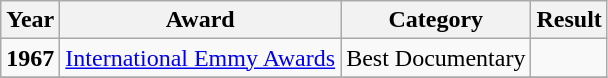<table class="wikitable">
<tr>
<th>Year</th>
<th>Award</th>
<th>Category</th>
<th>Result</th>
</tr>
<tr>
<td><strong>1967</strong></td>
<td><a href='#'>International Emmy Awards</a></td>
<td>Best Documentary</td>
<td></td>
</tr>
<tr>
</tr>
</table>
